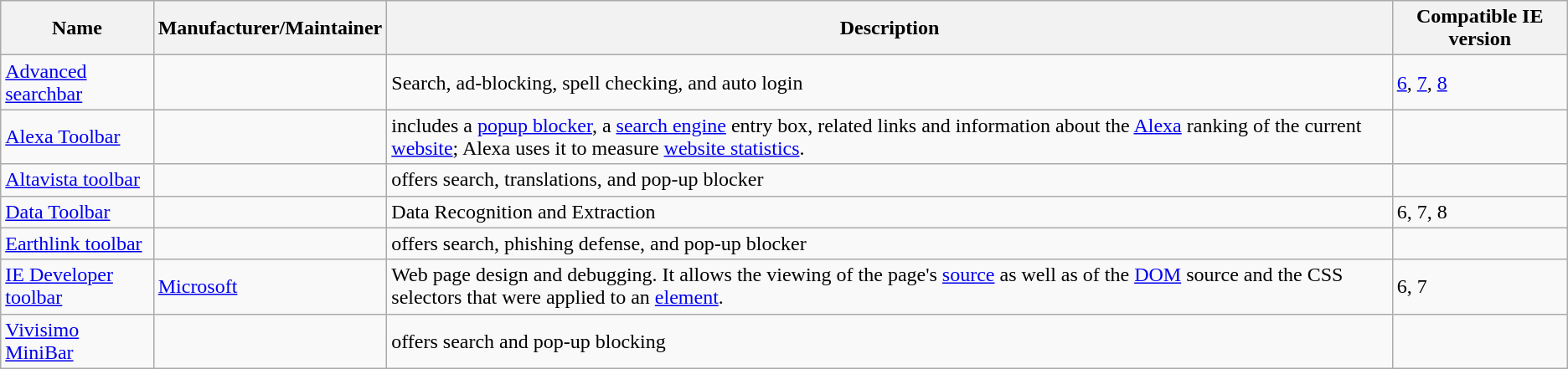<table class="wikitable">
<tr>
<th>Name</th>
<th>Manufacturer/Maintainer</th>
<th>Description</th>
<th>Compatible IE version</th>
</tr>
<tr>
<td><a href='#'>Advanced searchbar</a></td>
<td></td>
<td>Search, ad-blocking, spell checking, and auto login</td>
<td><a href='#'>6</a>, <a href='#'>7</a>, <a href='#'>8</a></td>
</tr>
<tr>
<td><a href='#'>Alexa Toolbar</a></td>
<td></td>
<td>includes a <a href='#'>popup blocker</a>, a <a href='#'>search engine</a> entry box, related links and information about the <a href='#'>Alexa</a> ranking of the current <a href='#'>website</a>; Alexa uses it to measure <a href='#'>website statistics</a>.</td>
<td></td>
</tr>
<tr>
<td><a href='#'>Altavista toolbar</a></td>
<td></td>
<td>offers search, translations, and pop-up blocker </td>
<td></td>
</tr>
<tr>
<td><a href='#'>Data Toolbar</a></td>
<td></td>
<td>Data Recognition and Extraction</td>
<td>6, 7, 8</td>
</tr>
<tr>
<td><a href='#'>Earthlink toolbar</a></td>
<td></td>
<td>offers search, phishing defense, and pop-up blocker</td>
<td></td>
</tr>
<tr>
<td><a href='#'>IE Developer toolbar</a></td>
<td><a href='#'>Microsoft</a></td>
<td>Web page design and debugging. It allows the viewing of the page's <a href='#'>source</a> as well as of the <a href='#'>DOM</a> source and the CSS selectors that were applied to an <a href='#'>element</a>.</td>
<td>6, 7</td>
</tr>
<tr>
<td><a href='#'>Vivisimo MiniBar</a></td>
<td></td>
<td>offers search and pop-up blocking </td>
<td></td>
</tr>
</table>
